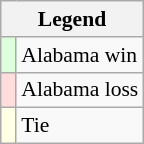<table class="wikitable" style="font-size:90%">
<tr>
<th colspan="2">Legend</th>
</tr>
<tr>
<td bgcolor="#ddffdd"> </td>
<td>Alabama win</td>
</tr>
<tr>
<td bgcolor="#ffdddd"> </td>
<td>Alabama loss</td>
</tr>
<tr>
<td bgcolor="#ffffe6"> </td>
<td>Tie</td>
</tr>
</table>
